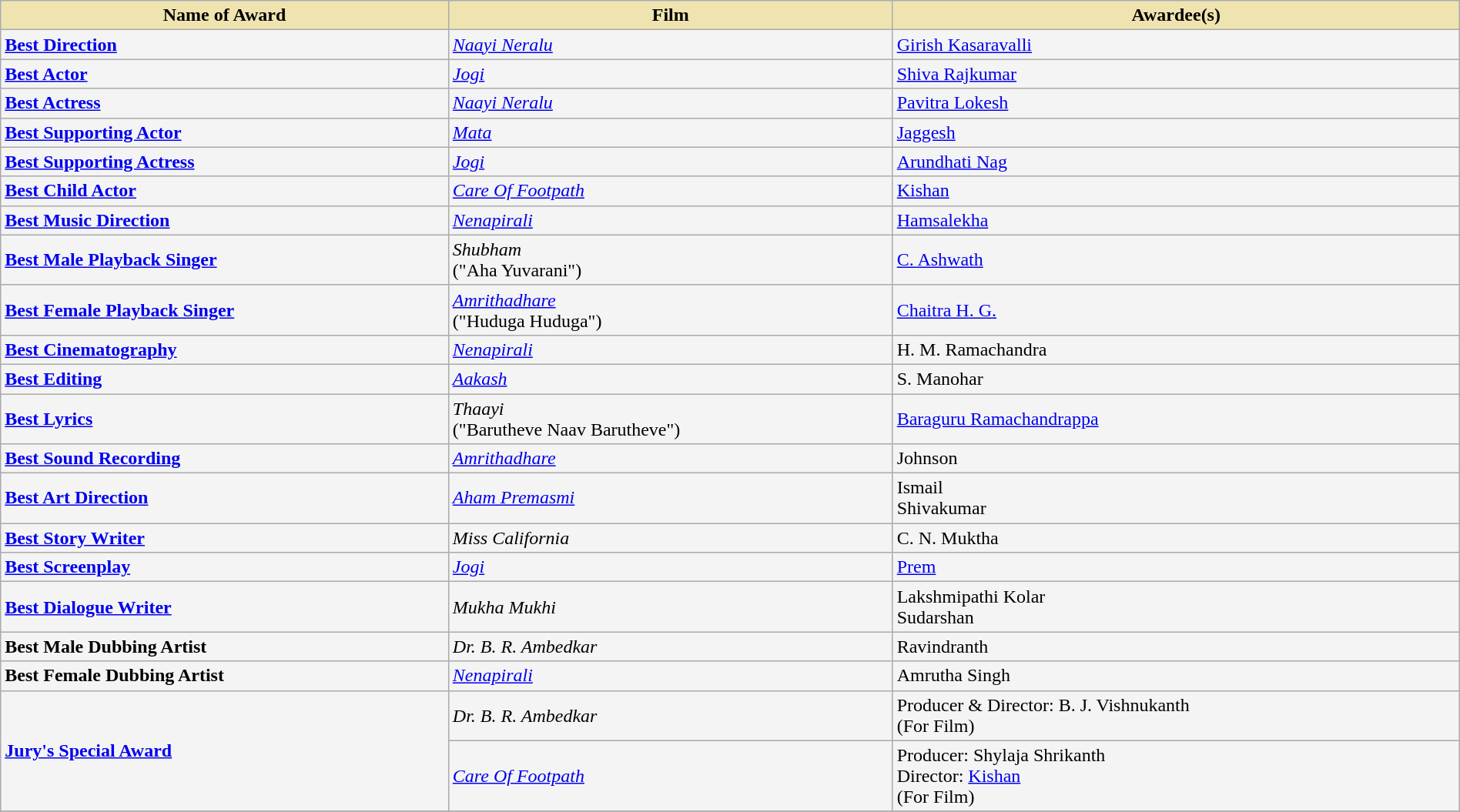<table class="wikitable" style="width:100%;">
<tr>
<th style="background-color:#EFE4B0;">Name of Award</th>
<th style="background-color:#EFE4B0;">Film</th>
<th style="background-color:#EFE4B0;">Awardee(s)</th>
</tr>
<tr style="background-color:#F4F4F4">
<td><strong><a href='#'>Best Direction</a></strong></td>
<td><em><a href='#'>Naayi Neralu</a></em></td>
<td><a href='#'>Girish Kasaravalli</a></td>
</tr>
<tr style="background-color:#F4F4F4">
<td><strong><a href='#'>Best Actor</a></strong></td>
<td><em><a href='#'>Jogi</a></em></td>
<td><a href='#'>Shiva Rajkumar</a></td>
</tr>
<tr style="background-color:#F4F4F4">
<td><strong><a href='#'>Best Actress</a></strong></td>
<td><em><a href='#'>Naayi Neralu</a></em></td>
<td><a href='#'>Pavitra Lokesh</a></td>
</tr>
<tr style="background-color:#F4F4F4">
<td><strong><a href='#'>Best Supporting Actor</a></strong></td>
<td><em><a href='#'>Mata</a></em></td>
<td><a href='#'>Jaggesh</a></td>
</tr>
<tr style="background-color:#F4F4F4">
<td><strong><a href='#'>Best Supporting Actress</a></strong></td>
<td><em><a href='#'>Jogi</a></em></td>
<td><a href='#'>Arundhati Nag</a></td>
</tr>
<tr style="background-color:#F4F4F4">
<td><strong><a href='#'>Best Child Actor</a></strong></td>
<td><em><a href='#'>Care Of Footpath</a></em></td>
<td><a href='#'>Kishan</a></td>
</tr>
<tr style="background-color:#F4F4F4">
<td><strong><a href='#'>Best Music Direction</a></strong></td>
<td><em><a href='#'>Nenapirali</a></em></td>
<td><a href='#'>Hamsalekha</a></td>
</tr>
<tr style="background-color:#F4F4F4">
<td><strong><a href='#'>Best Male Playback Singer</a></strong></td>
<td><em>Shubham</em><br>("Aha Yuvarani")</td>
<td><a href='#'>C. Ashwath</a></td>
</tr>
<tr style="background-color:#F4F4F4">
<td><strong><a href='#'>Best Female Playback Singer</a></strong></td>
<td><em><a href='#'>Amrithadhare</a></em><br>("Huduga Huduga")</td>
<td><a href='#'>Chaitra H. G.</a></td>
</tr>
<tr style="background-color:#F4F4F4">
<td><strong><a href='#'>Best Cinematography</a></strong></td>
<td><em><a href='#'>Nenapirali</a></em></td>
<td>H. M. Ramachandra</td>
</tr>
<tr style="background-color:#F4F4F4">
<td><strong><a href='#'>Best Editing</a></strong></td>
<td><em><a href='#'>Aakash</a></em></td>
<td>S. Manohar</td>
</tr>
<tr style="background-color:#F4F4F4">
<td><strong><a href='#'>Best Lyrics</a></strong></td>
<td><em>Thaayi</em><br>("Barutheve Naav Barutheve")</td>
<td><a href='#'>Baraguru Ramachandrappa</a></td>
</tr>
<tr style="background-color:#F4F4F4">
<td><strong><a href='#'>Best Sound Recording</a></strong></td>
<td><em><a href='#'>Amrithadhare</a></em></td>
<td>Johnson</td>
</tr>
<tr style="background-color:#F4F4F4">
<td><strong><a href='#'>Best Art Direction</a></strong></td>
<td><em><a href='#'>Aham Premasmi</a></em></td>
<td>Ismail<br>Shivakumar</td>
</tr>
<tr style="background-color:#F4F4F4">
<td><strong><a href='#'>Best Story Writer</a></strong></td>
<td><em>Miss California</em></td>
<td>C. N. Muktha</td>
</tr>
<tr style="background-color:#F4F4F4">
<td><strong><a href='#'>Best Screenplay</a></strong></td>
<td><em><a href='#'>Jogi</a></em></td>
<td><a href='#'>Prem</a></td>
</tr>
<tr style="background-color:#F4F4F4">
<td><strong><a href='#'>Best Dialogue Writer</a></strong></td>
<td><em>Mukha Mukhi</em></td>
<td>Lakshmipathi Kolar<br>Sudarshan</td>
</tr>
<tr style="background-color:#F4F4F4">
<td><strong>Best Male Dubbing Artist</strong></td>
<td><em>Dr. B. R. Ambedkar</em></td>
<td>Ravindranth</td>
</tr>
<tr style="background-color:#F4F4F4">
<td><strong>Best Female Dubbing Artist</strong></td>
<td><em><a href='#'>Nenapirali</a></em></td>
<td>Amrutha Singh</td>
</tr>
<tr style="background-color:#F4F4F4">
<td rowspan="2"><strong><a href='#'>Jury's Special Award</a></strong></td>
<td><em>Dr. B. R. Ambedkar</em></td>
<td>Producer & Director: B. J. Vishnukanth<br>(For Film)</td>
</tr>
<tr style="background-color:#F4F4F4">
<td><em><a href='#'>Care Of Footpath</a></em></td>
<td>Producer: Shylaja Shrikanth<br>Director: <a href='#'>Kishan</a><br>(For Film)</td>
</tr>
<tr style="background-color:#F4F4F4">
</tr>
</table>
